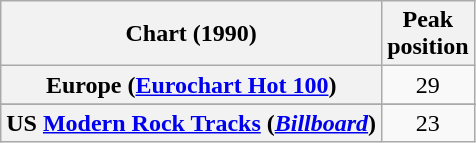<table class="wikitable sortable plainrowheaders" style="text-align:center">
<tr>
<th>Chart (1990)</th>
<th>Peak<br>position</th>
</tr>
<tr>
<th scope="row">Europe (<a href='#'>Eurochart Hot 100</a>)</th>
<td>29</td>
</tr>
<tr>
</tr>
<tr>
</tr>
<tr>
</tr>
<tr>
</tr>
<tr>
<th scope="row">US <a href='#'>Modern Rock Tracks</a> (<em><a href='#'>Billboard</a></em>)</th>
<td>23</td>
</tr>
</table>
